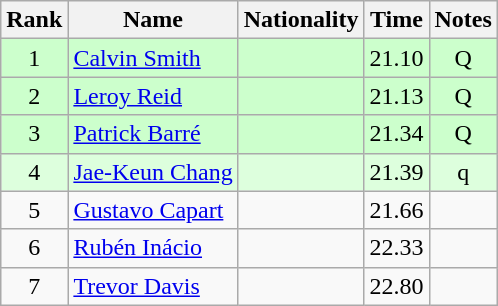<table class="wikitable sortable" style="text-align:center">
<tr>
<th>Rank</th>
<th>Name</th>
<th>Nationality</th>
<th>Time</th>
<th>Notes</th>
</tr>
<tr style="background:#ccffcc;">
<td align="center">1</td>
<td align=left><a href='#'>Calvin Smith</a></td>
<td align=left></td>
<td align="center">21.10</td>
<td>Q</td>
</tr>
<tr style="background:#ccffcc;">
<td align="center">2</td>
<td align=left><a href='#'>Leroy Reid</a></td>
<td align=left></td>
<td align="center">21.13</td>
<td>Q</td>
</tr>
<tr style="background:#ccffcc;">
<td align="center">3</td>
<td align=left><a href='#'>Patrick Barré</a></td>
<td align=left></td>
<td align="center">21.34</td>
<td>Q</td>
</tr>
<tr style="background:#ddffdd;">
<td align="center">4</td>
<td align=left><a href='#'>Jae-Keun Chang</a></td>
<td align=left></td>
<td align="center">21.39</td>
<td>q</td>
</tr>
<tr>
<td align="center">5</td>
<td align=left><a href='#'>Gustavo Capart</a></td>
<td align=left></td>
<td align="center">21.66</td>
<td></td>
</tr>
<tr>
<td align="center">6</td>
<td align=left><a href='#'>Rubén Inácio</a></td>
<td align=left></td>
<td align="center">22.33</td>
<td></td>
</tr>
<tr>
<td align="center">7</td>
<td align=left><a href='#'>Trevor Davis</a></td>
<td align=left></td>
<td align="center">22.80</td>
<td></td>
</tr>
</table>
